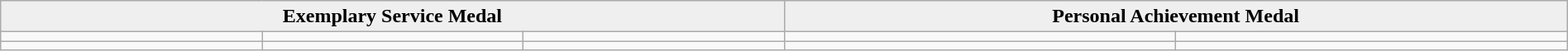<table class="wikitable" align="center" width="100%">
<tr>
<th colspan="3" width="14%" style="background:#efefef;">Exemplary Service Medal</th>
<th colspan="2" width="14%" style="background:#efefef;">Personal Achievement Medal</th>
</tr>
<tr>
<td></td>
<td></td>
<td></td>
<td></td>
<td></td>
</tr>
<tr>
<td></td>
<td></td>
<td></td>
<td></td>
<td></td>
</tr>
</table>
